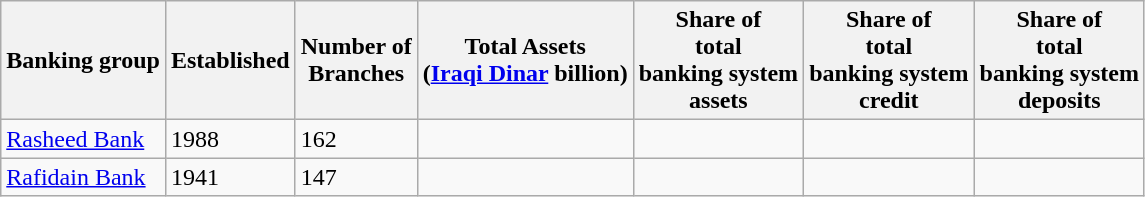<table class="wikitable">
<tr>
<th>Banking group</th>
<th>Established</th>
<th>Number of<br>Branches</th>
<th>Total Assets<br>(<a href='#'>Iraqi Dinar</a> billion)</th>
<th>Share of<br>total<br>banking system<br>assets</th>
<th>Share of<br>total<br>banking system<br>credit</th>
<th>Share of<br>total<br>banking system<br>deposits</th>
</tr>
<tr>
<td><a href='#'>Rasheed Bank</a></td>
<td>1988</td>
<td>162</td>
<td></td>
<td></td>
<td></td>
<td></td>
</tr>
<tr>
<td><a href='#'>Rafidain Bank</a></td>
<td>1941</td>
<td>147</td>
<td></td>
<td></td>
<td></td>
<td></td>
</tr>
</table>
